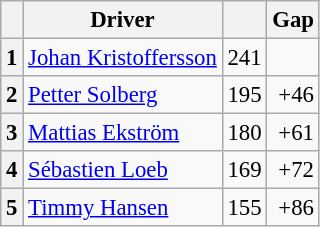<table class="wikitable" style="font-size: 95%;">
<tr>
<th></th>
<th>Driver</th>
<th></th>
<th>Gap</th>
</tr>
<tr>
<th>1</th>
<td> <a href='#'>Johan Kristoffersson</a></td>
<td align="right">241</td>
<td align="right"></td>
</tr>
<tr>
<th>2</th>
<td> <a href='#'>Petter Solberg</a></td>
<td align="right">195</td>
<td align="right">+46</td>
</tr>
<tr>
<th>3</th>
<td> <a href='#'>Mattias Ekström</a></td>
<td align="right">180</td>
<td align="right">+61</td>
</tr>
<tr>
<th>4</th>
<td> <a href='#'>Sébastien Loeb</a></td>
<td align="right">169</td>
<td align="right">+72</td>
</tr>
<tr>
<th>5</th>
<td> <a href='#'>Timmy Hansen</a></td>
<td align="right">155</td>
<td align="right">+86</td>
</tr>
</table>
